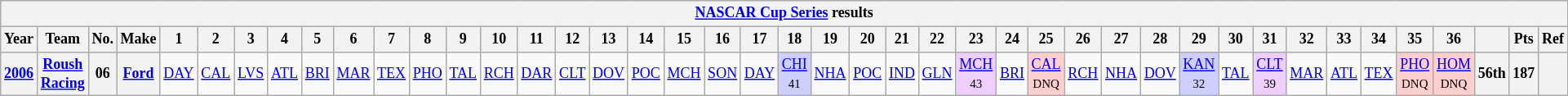<table class="wikitable" style="text-align:center; font-size:75%">
<tr>
<th colspan=45><a href='#'>NASCAR Cup Series</a> results</th>
</tr>
<tr>
<th>Year</th>
<th>Team</th>
<th>No.</th>
<th>Make</th>
<th>1</th>
<th>2</th>
<th>3</th>
<th>4</th>
<th>5</th>
<th>6</th>
<th>7</th>
<th>8</th>
<th>9</th>
<th>10</th>
<th>11</th>
<th>12</th>
<th>13</th>
<th>14</th>
<th>15</th>
<th>16</th>
<th>17</th>
<th>18</th>
<th>19</th>
<th>20</th>
<th>21</th>
<th>22</th>
<th>23</th>
<th>24</th>
<th>25</th>
<th>26</th>
<th>27</th>
<th>28</th>
<th>29</th>
<th>30</th>
<th>31</th>
<th>32</th>
<th>33</th>
<th>34</th>
<th>35</th>
<th>36</th>
<th></th>
<th>Pts</th>
<th>Ref</th>
</tr>
<tr>
<th><a href='#'>2006</a></th>
<th><a href='#'>Roush Racing</a></th>
<th>06</th>
<th><a href='#'>Ford</a></th>
<td><a href='#'>DAY</a></td>
<td><a href='#'>CAL</a></td>
<td><a href='#'>LVS</a></td>
<td><a href='#'>ATL</a></td>
<td><a href='#'>BRI</a></td>
<td><a href='#'>MAR</a></td>
<td><a href='#'>TEX</a></td>
<td><a href='#'>PHO</a></td>
<td><a href='#'>TAL</a></td>
<td><a href='#'>RCH</a></td>
<td><a href='#'>DAR</a></td>
<td><a href='#'>CLT</a></td>
<td><a href='#'>DOV</a></td>
<td><a href='#'>POC</a></td>
<td><a href='#'>MCH</a></td>
<td><a href='#'>SON</a></td>
<td><a href='#'>DAY</a></td>
<td style="background:#CFCFFF;"><a href='#'>CHI</a><br><small>41</small></td>
<td><a href='#'>NHA</a></td>
<td><a href='#'>POC</a></td>
<td><a href='#'>IND</a></td>
<td><a href='#'>GLN</a></td>
<td style="background:#EFCFFF;"><a href='#'>MCH</a><br><small>43</small></td>
<td><a href='#'>BRI</a></td>
<td style="background:#FFCFCF;"><a href='#'>CAL</a><br><small>DNQ</small></td>
<td><a href='#'>RCH</a></td>
<td><a href='#'>NHA</a></td>
<td><a href='#'>DOV</a></td>
<td style="background:#CFCFFF;"><a href='#'>KAN</a><br><small>32</small></td>
<td><a href='#'>TAL</a></td>
<td style="background:#EFCFFF;"><a href='#'>CLT</a><br><small>39</small></td>
<td><a href='#'>MAR</a></td>
<td><a href='#'>ATL</a></td>
<td><a href='#'>TEX</a></td>
<td style="background:#FFCFCF;"><a href='#'>PHO</a><br><small>DNQ</small></td>
<td style="background:#FFCFCF;"><a href='#'>HOM</a><br><small>DNQ</small></td>
<th>56th</th>
<th>187</th>
<th></th>
</tr>
</table>
